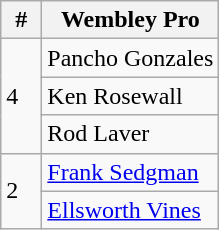<table class=wikitable style="display:inline-table;">
<tr>
<th width=20>#</th>
<th>Wembley Pro</th>
</tr>
<tr>
<td rowspan="3">4</td>
<td> Pancho Gonzales</td>
</tr>
<tr>
<td> Ken Rosewall</td>
</tr>
<tr>
<td> Rod Laver</td>
</tr>
<tr>
<td rowspan="2">2</td>
<td> <a href='#'>Frank Sedgman</a></td>
</tr>
<tr>
<td> <a href='#'>Ellsworth Vines</a></td>
</tr>
</table>
